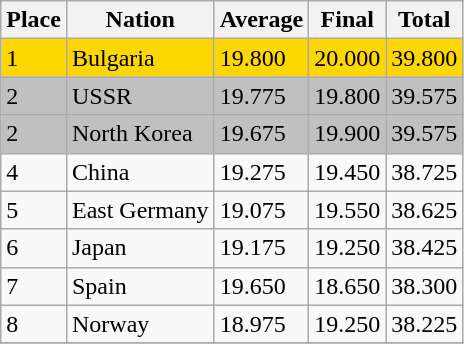<table class="wikitable">
<tr>
<th>Place</th>
<th>Nation</th>
<th>Average</th>
<th>Final</th>
<th>Total</th>
</tr>
<tr bgcolor=gold>
<td>1</td>
<td> Bulgaria</td>
<td>19.800</td>
<td>20.000</td>
<td>39.800</td>
</tr>
<tr bgcolor=silver>
<td>2</td>
<td> USSR</td>
<td>19.775</td>
<td>19.800</td>
<td>39.575</td>
</tr>
<tr bgcolor=silver>
<td>2</td>
<td> North Korea</td>
<td>19.675</td>
<td>19.900</td>
<td>39.575</td>
</tr>
<tr>
<td>4</td>
<td> China</td>
<td>19.275</td>
<td>19.450</td>
<td>38.725</td>
</tr>
<tr>
<td>5</td>
<td> East Germany</td>
<td>19.075</td>
<td>19.550</td>
<td>38.625</td>
</tr>
<tr>
<td>6</td>
<td> Japan</td>
<td>19.175</td>
<td>19.250</td>
<td>38.425</td>
</tr>
<tr>
<td>7</td>
<td> Spain</td>
<td>19.650</td>
<td>18.650</td>
<td>38.300</td>
</tr>
<tr>
<td>8</td>
<td> Norway</td>
<td>18.975</td>
<td>19.250</td>
<td>38.225</td>
</tr>
<tr>
</tr>
</table>
